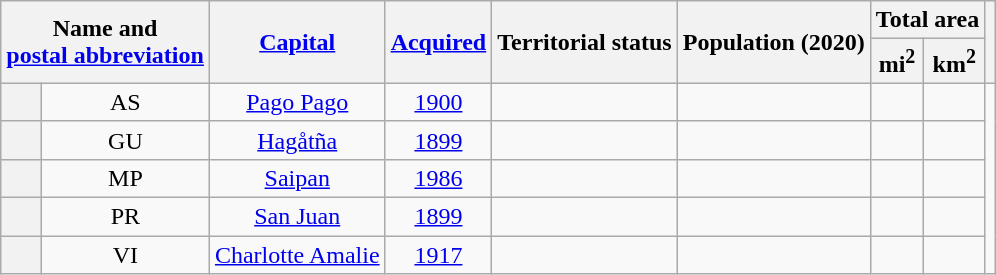<table class="wikitable sortable plainrowheaders" style="text-align: center;">
<tr>
<th scope="col" colspan=2 rowspan=2>Name and<br><a href='#'>postal abbreviation</a></th>
<th scope="col" rowspan=2><a href='#'>Capital</a></th>
<th scope="col" rowspan=2><a href='#'>Acquired</a><br></th>
<th scope="col" rowspan=2>Territorial status</th>
<th scope="col" rowspan=2>Population (2020)<br></th>
<th scope="col" colspan=2>Total area</th>
<th scope="col" rowspan=2><a href='#'></a></th>
</tr>
<tr>
<th scope="col">mi<sup>2</sup></th>
<th scope="col">km<sup>2</sup></th>
</tr>
<tr>
<th scope="row"></th>
<td>AS</td>
<td><a href='#'>Pago Pago</a></td>
<td><a href='#'>1900</a></td>
<td></td>
<td></td>
<td></td>
<td></td>
</tr>
<tr>
<th scope="row"></th>
<td>GU</td>
<td><a href='#'>Hagåtña</a></td>
<td><a href='#'>1899</a></td>
<td></td>
<td></td>
<td></td>
<td></td>
</tr>
<tr>
<th scope="row"></th>
<td>MP</td>
<td><a href='#'>Saipan</a></td>
<td><a href='#'>1986</a></td>
<td></td>
<td></td>
<td></td>
<td></td>
</tr>
<tr>
<th scope="row"></th>
<td>PR</td>
<td><a href='#'>San Juan</a></td>
<td><a href='#'>1899</a></td>
<td></td>
<td></td>
<td></td>
<td></td>
</tr>
<tr>
<th scope="row"></th>
<td>VI</td>
<td><a href='#'>Charlotte Amalie</a></td>
<td><a href='#'>1917</a></td>
<td></td>
<td></td>
<td></td>
<td></td>
</tr>
</table>
